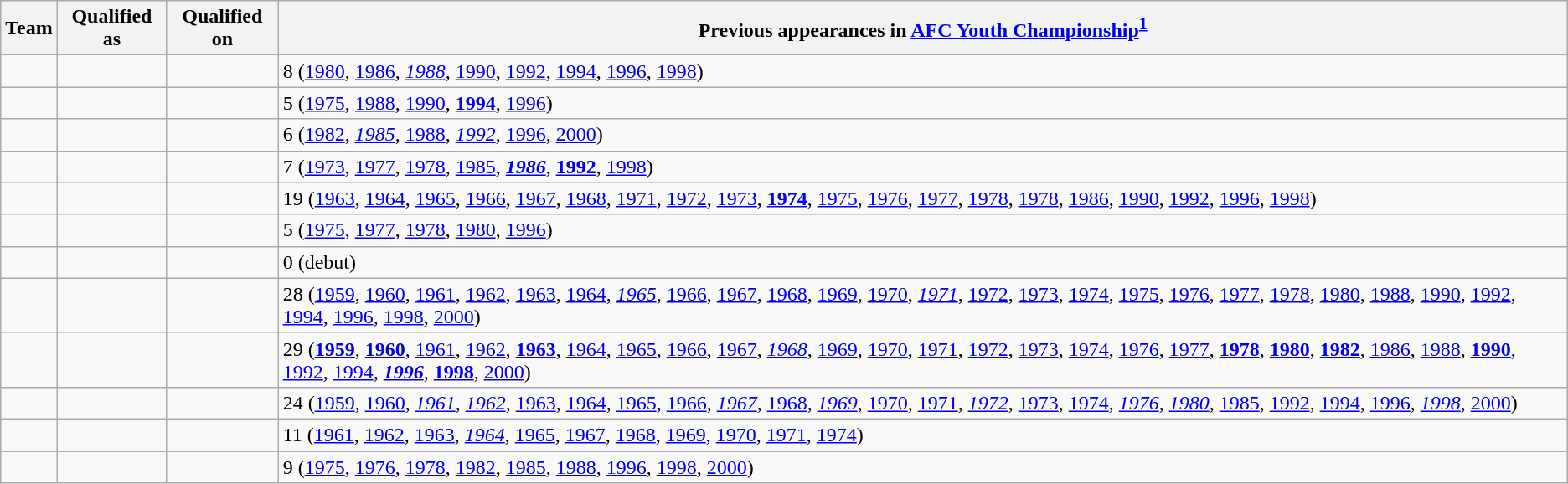<table class="wikitable sortable">
<tr>
<th>Team</th>
<th>Qualified as</th>
<th>Qualified on</th>
<th data-sort-type="number">Previous appearances in <a href='#'>AFC Youth Championship</a><sup><strong><a href='#'>1</a></strong></sup></th>
</tr>
<tr>
<td></td>
<td></td>
<td></td>
<td>8 (<a href='#'>1980</a>, <a href='#'>1986</a>, <em><a href='#'>1988</a></em>, <a href='#'>1990</a>, <a href='#'>1992</a>, <a href='#'>1994</a>, <a href='#'>1996</a>, <a href='#'>1998</a>)</td>
</tr>
<tr>
<td></td>
<td></td>
<td></td>
<td>5 (<a href='#'>1975</a>, <a href='#'>1988</a>, <a href='#'>1990</a>, <strong><a href='#'>1994</a></strong>, <a href='#'>1996</a>)</td>
</tr>
<tr>
<td></td>
<td></td>
<td></td>
<td>6 (<a href='#'>1982</a>, <em><a href='#'>1985</a></em>, <a href='#'>1988</a>, <em><a href='#'>1992</a></em>, <a href='#'>1996</a>, <a href='#'>2000</a>)</td>
</tr>
<tr>
<td></td>
<td></td>
<td></td>
<td>7 (<a href='#'>1973</a>, <a href='#'>1977</a>, <a href='#'>1978</a>, <a href='#'>1985</a>, <strong><em><a href='#'>1986</a></em></strong>, <strong><a href='#'>1992</a></strong>, <a href='#'>1998</a>)</td>
</tr>
<tr>
<td></td>
<td></td>
<td></td>
<td>19 (<a href='#'>1963</a>, <a href='#'>1964</a>, <a href='#'>1965</a>, <a href='#'>1966</a>, <a href='#'>1967</a>, <a href='#'>1968</a>, <a href='#'>1971</a>, <a href='#'>1972</a>, <a href='#'>1973</a>, <strong><a href='#'>1974</a></strong>, <a href='#'>1975</a>, <a href='#'>1976</a>, <a href='#'>1977</a>, <a href='#'>1978</a>, <a href='#'>1978</a>, <a href='#'>1986</a>, <a href='#'>1990</a>, <a href='#'>1992</a>, <a href='#'>1996</a>, <a href='#'>1998</a>)</td>
</tr>
<tr>
<td></td>
<td></td>
<td></td>
<td>5 (<a href='#'>1975</a>, <a href='#'>1977</a>, <a href='#'>1978</a>, <a href='#'>1980</a>, <a href='#'>1996</a>)</td>
</tr>
<tr>
<td></td>
<td></td>
<td></td>
<td>0 (debut)</td>
</tr>
<tr>
<td></td>
<td></td>
<td></td>
<td>28 (<a href='#'>1959</a>, <a href='#'>1960</a>, <a href='#'>1961</a>, <a href='#'>1962</a>, <a href='#'>1963</a>, <a href='#'>1964</a>, <em><a href='#'>1965</a></em>, <a href='#'>1966</a>, <a href='#'>1967</a>, <a href='#'>1968</a>, <a href='#'>1969</a>, <a href='#'>1970</a>, <em><a href='#'>1971</a></em>, <a href='#'>1972</a>, <a href='#'>1973</a>, <a href='#'>1974</a>, <a href='#'>1975</a>, <a href='#'>1976</a>, <a href='#'>1977</a>, <a href='#'>1978</a>, <a href='#'>1980</a>, <a href='#'>1988</a>, <a href='#'>1990</a>, <a href='#'>1992</a>, <a href='#'>1994</a>, <a href='#'>1996</a>, <a href='#'>1998</a>, <a href='#'>2000</a>)</td>
</tr>
<tr>
<td></td>
<td></td>
<td></td>
<td>29 (<strong><a href='#'>1959</a></strong>, <strong><a href='#'>1960</a></strong>, <a href='#'>1961</a>, <a href='#'>1962</a>, <strong><a href='#'>1963</a></strong>, <a href='#'>1964</a>, <a href='#'>1965</a>, <a href='#'>1966</a>, <a href='#'>1967</a>, <em><a href='#'>1968</a></em>, <a href='#'>1969</a>, <a href='#'>1970</a>, <a href='#'>1971</a>, <a href='#'>1972</a>, <a href='#'>1973</a>, <a href='#'>1974</a>, <a href='#'>1976</a>, <a href='#'>1977</a>, <strong><a href='#'>1978</a></strong>, <strong><a href='#'>1980</a></strong>, <strong><a href='#'>1982</a></strong>, <a href='#'>1986</a>, <a href='#'>1988</a>, <strong><a href='#'>1990</a></strong>, <a href='#'>1992</a>, <a href='#'>1994</a>, <strong><em><a href='#'>1996</a></em></strong>, <strong><a href='#'>1998</a></strong>, <a href='#'>2000</a>)</td>
</tr>
<tr>
<td></td>
<td></td>
<td></td>
<td>24 (<a href='#'>1959</a>, <a href='#'>1960</a>, <em><a href='#'>1961</a></em>, <em><a href='#'>1962</a></em>, <a href='#'>1963</a>, <a href='#'>1964</a>, <a href='#'>1965</a>, <a href='#'>1966</a>, <em><a href='#'>1967</a></em>, <a href='#'>1968</a>, <em><a href='#'>1969</a></em>, <a href='#'>1970</a>, <a href='#'>1971</a>, <em><a href='#'>1972</a></em>, <a href='#'>1973</a>, <a href='#'>1974</a>, <em><a href='#'>1976</a></em>, <em><a href='#'>1980</a></em>, <a href='#'>1985</a>, <a href='#'>1992</a>, <a href='#'>1994</a>, <a href='#'>1996</a>, <em><a href='#'>1998</a></em>, <a href='#'>2000</a>)</td>
</tr>
<tr>
<td></td>
<td></td>
<td></td>
<td>11 (<a href='#'>1961</a>, <a href='#'>1962</a>, <a href='#'>1963</a>, <em><a href='#'>1964</a></em>, <a href='#'>1965</a>, <a href='#'>1967</a>, <a href='#'>1968</a>, <a href='#'>1969</a>, <a href='#'>1970</a>, <a href='#'>1971</a>, <a href='#'>1974</a>)</td>
</tr>
<tr>
<td></td>
<td></td>
<td></td>
<td>9 (<a href='#'>1975</a>, <a href='#'>1976</a>, <a href='#'>1978</a>, <a href='#'>1982</a>, <a href='#'>1985</a>, <a href='#'>1988</a>, <a href='#'>1996</a>, <a href='#'>1998</a>, <a href='#'>2000</a>)</td>
</tr>
</table>
